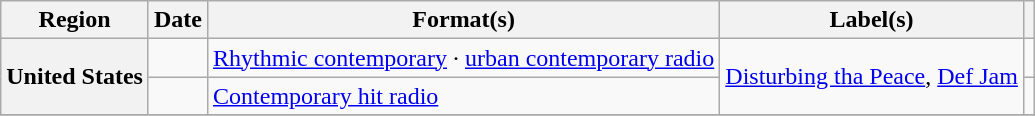<table class="wikitable plainrowheaders" style="text-align:left">
<tr>
<th scope="col">Region</th>
<th scope="col">Date</th>
<th scope="col">Format(s)</th>
<th scope="col">Label(s)</th>
<th scope="col"></th>
</tr>
<tr>
<th scope="row" rowspan="2">United States</th>
<td></td>
<td><a href='#'>Rhythmic contemporary</a> · <a href='#'>urban contemporary radio</a></td>
<td rowspan="2"><a href='#'>Disturbing tha Peace</a>, <a href='#'>Def Jam</a></td>
<td></td>
</tr>
<tr>
<td></td>
<td><a href='#'>Contemporary hit radio</a></td>
<td></td>
</tr>
<tr>
</tr>
</table>
